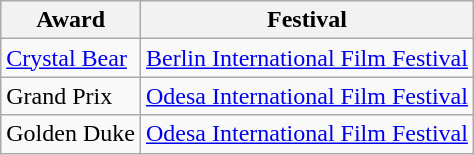<table class="wikitable">
<tr>
<th>Award</th>
<th>Festival</th>
</tr>
<tr>
<td><a href='#'>Crystal Bear</a></td>
<td><a href='#'>Berlin International Film Festival</a></td>
</tr>
<tr>
<td>Grand Prix</td>
<td><a href='#'>Odesa International Film Festival</a></td>
</tr>
<tr>
<td>Golden Duke</td>
<td><a href='#'>Odesa International Film Festival</a></td>
</tr>
</table>
